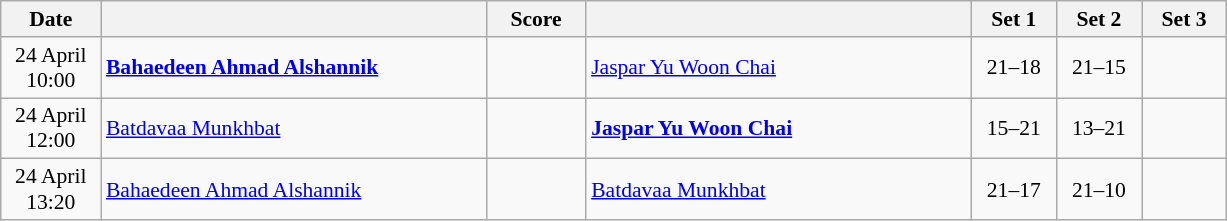<table class="wikitable" style="text-align: center; font-size:90% ">
<tr>
<th width="60">Date</th>
<th align="right" width="250"></th>
<th width="60">Score</th>
<th align="left" width="250"></th>
<th width="50">Set 1</th>
<th width="50">Set 2</th>
<th width="50">Set 3</th>
</tr>
<tr>
<td>24 April 10:00</td>
<td align="left"><strong> <a href='#'>Bahaedeen Ahmad Alshannik</a></strong></td>
<td align="center"></td>
<td align="left"> <a href='#'>Jaspar Yu Woon Chai</a></td>
<td>21–18</td>
<td>21–15</td>
<td></td>
</tr>
<tr>
<td>24 April 12:00</td>
<td align="left"> <a href='#'>Batdavaa Munkhbat</a></td>
<td align="center"></td>
<td align="left"><strong> <a href='#'>Jaspar Yu Woon Chai</a></strong></td>
<td>15–21</td>
<td>13–21</td>
<td></td>
</tr>
<tr>
<td>24 April 13:20</td>
<td align="left"> <a href='#'>Bahaedeen Ahmad Alshannik</a></td>
<td align="center"></td>
<td align="left"> <a href='#'>Batdavaa Munkhbat</a></td>
<td>21–17</td>
<td>21–10</td>
<td></td>
</tr>
</table>
